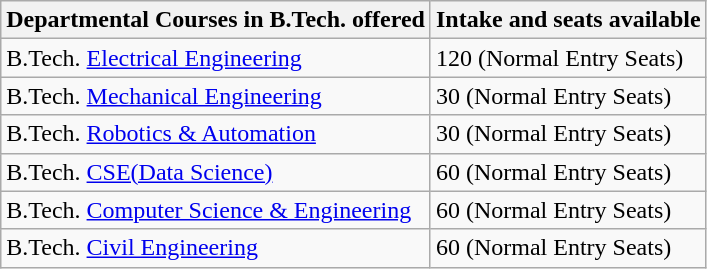<table class="wikitable sortable">
<tr>
<th>Departmental Courses in B.Tech. offered</th>
<th>Intake and seats available</th>
</tr>
<tr>
<td>B.Tech. <a href='#'>Electrical Engineering</a></td>
<td>120 (Normal Entry Seats)</td>
</tr>
<tr>
<td>B.Tech. <a href='#'>Mechanical Engineering</a></td>
<td>30 (Normal Entry Seats)</td>
</tr>
<tr>
<td>B.Tech. <a href='#'>Robotics & Automation</a></td>
<td>30 (Normal Entry Seats)</td>
</tr>
<tr>
<td>B.Tech. <a href='#'>CSE(Data Science)</a></td>
<td>60 (Normal Entry Seats)</td>
</tr>
<tr>
<td>B.Tech. <a href='#'>Computer Science & Engineering</a></td>
<td>60 (Normal Entry Seats)</td>
</tr>
<tr>
<td>B.Tech. <a href='#'>Civil Engineering</a></td>
<td>60 (Normal Entry Seats)</td>
</tr>
</table>
